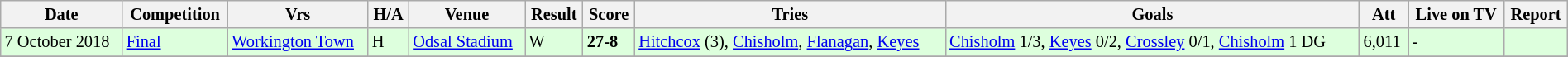<table class="wikitable" style="font-size:85%;" width="100%">
<tr>
<th>Date</th>
<th>Competition</th>
<th>Vrs</th>
<th>H/A</th>
<th>Venue</th>
<th>Result</th>
<th>Score</th>
<th>Tries</th>
<th>Goals</th>
<th>Att</th>
<th>Live on TV</th>
<th>Report</th>
</tr>
<tr style="background:#ddffdd;" width=20|>
<td>7 October 2018</td>
<td><a href='#'>Final</a></td>
<td><a href='#'>Workington Town</a></td>
<td>H</td>
<td><a href='#'>Odsal Stadium</a></td>
<td>W</td>
<td><strong>27-8</strong></td>
<td><a href='#'>Hitchcox</a> (3), <a href='#'>Chisholm</a>, <a href='#'>Flanagan</a>, <a href='#'>Keyes</a></td>
<td><a href='#'>Chisholm</a> 1/3, <a href='#'>Keyes</a> 0/2, <a href='#'>Crossley</a> 0/1, <a href='#'>Chisholm</a> 1 DG</td>
<td>6,011</td>
<td>-</td>
<td></td>
</tr>
<tr>
</tr>
</table>
